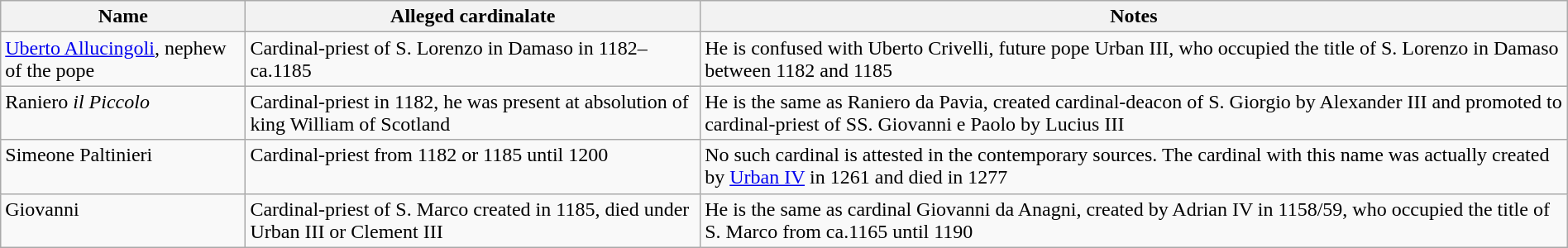<table class="wikitable sortable" style="width:100%">
<tr>
<th width="*">Name</th>
<th width="*">Alleged cardinalate</th>
<th width="*">Notes</th>
</tr>
<tr valign="top">
<td><a href='#'>Uberto Allucingoli</a>, nephew of the pope</td>
<td>Cardinal-priest of S. Lorenzo in Damaso in 1182–ca.1185</td>
<td>He is confused with Uberto Crivelli, future pope Urban III, who occupied the title of S. Lorenzo in Damaso between 1182 and 1185</td>
</tr>
<tr valign="top">
<td>Raniero <em>il Piccolo</em></td>
<td>Cardinal-priest in 1182, he was present at absolution of king William of Scotland</td>
<td>He is the same as Raniero da Pavia, created cardinal-deacon of S. Giorgio by Alexander III and promoted to cardinal-priest of SS. Giovanni e Paolo by Lucius III</td>
</tr>
<tr valign="top">
<td>Simeone Paltinieri</td>
<td>Cardinal-priest from 1182 or 1185 until 1200</td>
<td>No such cardinal is attested in the contemporary sources. The cardinal with this name was actually created by <a href='#'>Urban IV</a> in 1261 and died in 1277</td>
</tr>
<tr valign="top">
<td>Giovanni</td>
<td>Cardinal-priest of S. Marco created in 1185, died under Urban III or Clement III</td>
<td>He is the same as cardinal Giovanni da Anagni, created by Adrian IV in 1158/59, who occupied the title of S. Marco from ca.1165 until 1190</td>
</tr>
</table>
